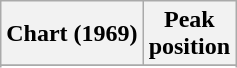<table class="wikitable sortable plainrowheaders" style="text-align:center">
<tr>
<th scope="col">Chart (1969)</th>
<th scope="col">Peak<br>position</th>
</tr>
<tr>
</tr>
<tr>
</tr>
</table>
